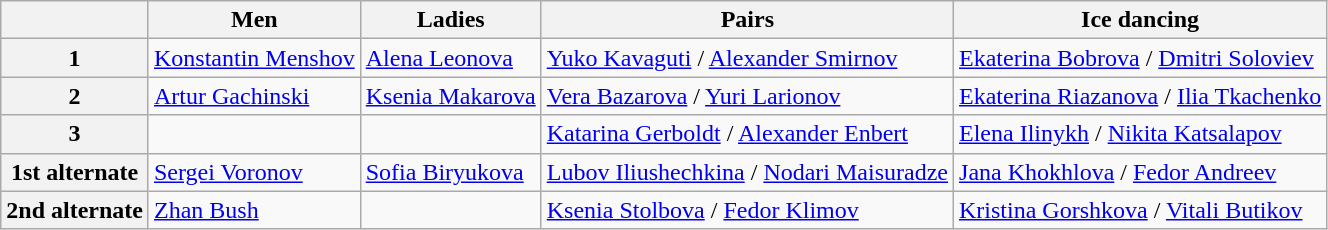<table class="wikitable">
<tr>
<th></th>
<th>Men</th>
<th>Ladies</th>
<th>Pairs</th>
<th>Ice dancing</th>
</tr>
<tr>
<th>1</th>
<td><a href='#'>Konstantin Menshov</a></td>
<td><a href='#'>Alena Leonova</a></td>
<td><a href='#'>Yuko Kavaguti</a> / <a href='#'>Alexander Smirnov</a></td>
<td><a href='#'>Ekaterina Bobrova</a> / <a href='#'>Dmitri Soloviev</a></td>
</tr>
<tr>
<th>2</th>
<td><a href='#'>Artur Gachinski</a></td>
<td><a href='#'>Ksenia Makarova</a></td>
<td><a href='#'>Vera Bazarova</a> / <a href='#'>Yuri Larionov</a></td>
<td><a href='#'>Ekaterina Riazanova</a> / <a href='#'>Ilia Tkachenko</a></td>
</tr>
<tr>
<th>3</th>
<td></td>
<td></td>
<td><a href='#'>Katarina Gerboldt</a> / <a href='#'>Alexander Enbert</a></td>
<td><a href='#'>Elena Ilinykh</a> / <a href='#'>Nikita Katsalapov</a></td>
</tr>
<tr>
<th>1st alternate</th>
<td><a href='#'>Sergei Voronov</a></td>
<td><a href='#'>Sofia Biryukova</a></td>
<td><a href='#'>Lubov Iliushechkina</a> / <a href='#'>Nodari Maisuradze</a></td>
<td><a href='#'>Jana Khokhlova</a> / <a href='#'>Fedor Andreev</a></td>
</tr>
<tr>
<th>2nd alternate</th>
<td><a href='#'>Zhan Bush</a></td>
<td></td>
<td><a href='#'>Ksenia Stolbova</a> / <a href='#'>Fedor Klimov</a></td>
<td><a href='#'>Kristina Gorshkova</a> / <a href='#'>Vitali Butikov</a></td>
</tr>
</table>
